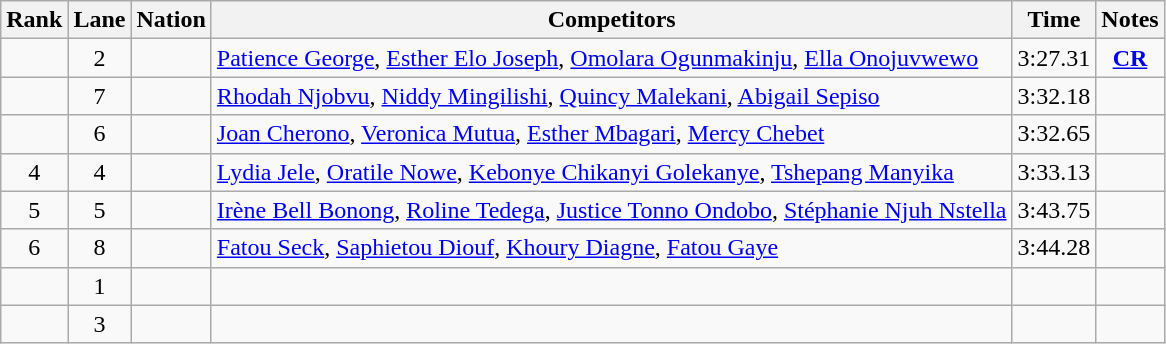<table class="wikitable sortable" style="text-align:center">
<tr>
<th>Rank</th>
<th>Lane</th>
<th>Nation</th>
<th>Competitors</th>
<th>Time</th>
<th>Notes</th>
</tr>
<tr>
<td></td>
<td>2</td>
<td align=left></td>
<td align=left><a href='#'>Patience George</a>, <a href='#'>Esther Elo Joseph</a>, <a href='#'>Omolara Ogunmakinju</a>, <a href='#'>Ella Onojuvwewo</a></td>
<td>3:27.31</td>
<td><strong><a href='#'>CR</a></strong></td>
</tr>
<tr>
<td></td>
<td>7</td>
<td align=left></td>
<td align=left><a href='#'>Rhodah Njobvu</a>, <a href='#'>Niddy Mingilishi</a>, <a href='#'>Quincy Malekani</a>, <a href='#'>Abigail Sepiso</a></td>
<td>3:32.18</td>
<td></td>
</tr>
<tr>
<td></td>
<td>6</td>
<td align=left></td>
<td align=left><a href='#'>Joan Cherono</a>, <a href='#'>Veronica Mutua</a>, <a href='#'>Esther Mbagari</a>, <a href='#'>Mercy Chebet</a></td>
<td>3:32.65</td>
<td></td>
</tr>
<tr>
<td>4</td>
<td>4</td>
<td align=left></td>
<td align=left><a href='#'>Lydia Jele</a>, <a href='#'>Oratile Nowe</a>, <a href='#'>Kebonye Chikanyi Golekanye</a>, <a href='#'>Tshepang Manyika</a></td>
<td>3:33.13</td>
<td></td>
</tr>
<tr>
<td>5</td>
<td>5</td>
<td align=left></td>
<td align=left><a href='#'>Irène Bell Bonong</a>, <a href='#'>Roline Tedega</a>, <a href='#'>Justice Tonno Ondobo</a>, <a href='#'>Stéphanie Njuh Nstella</a></td>
<td>3:43.75</td>
<td></td>
</tr>
<tr>
<td>6</td>
<td>8</td>
<td align=left></td>
<td align=left><a href='#'>Fatou Seck</a>, <a href='#'>Saphietou Diouf</a>, <a href='#'>Khoury Diagne</a>, <a href='#'>Fatou Gaye</a></td>
<td>3:44.28</td>
<td></td>
</tr>
<tr>
<td></td>
<td>1</td>
<td align=left></td>
<td align=left></td>
<td></td>
<td></td>
</tr>
<tr>
<td></td>
<td>3</td>
<td align=left></td>
<td align=left></td>
<td></td>
<td></td>
</tr>
</table>
